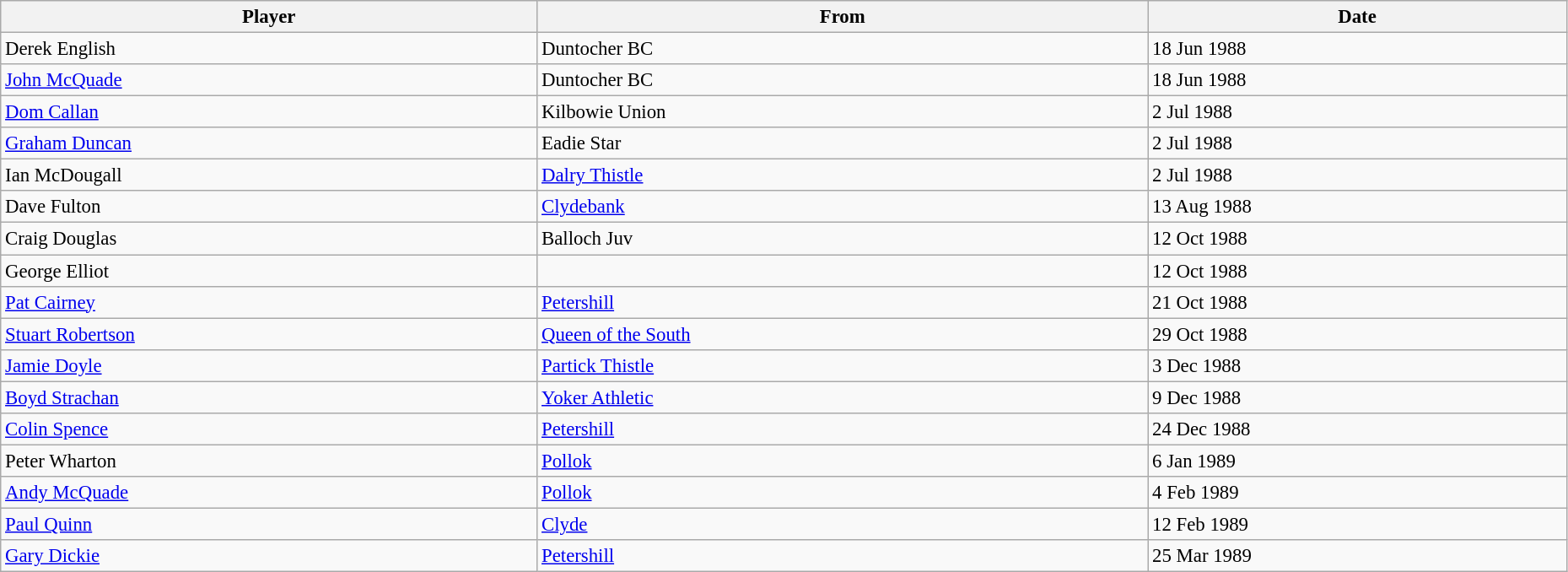<table class="wikitable" style="text-align:center; font-size:95%;width:98%; text-align:left">
<tr>
<th>Player</th>
<th>From</th>
<th>Date</th>
</tr>
<tr>
<td> Derek English</td>
<td> Duntocher BC</td>
<td>18 Jun 1988</td>
</tr>
<tr>
<td> <a href='#'>John McQuade</a></td>
<td> Duntocher BC</td>
<td>18 Jun 1988</td>
</tr>
<tr>
<td> <a href='#'>Dom Callan</a></td>
<td> Kilbowie Union</td>
<td>2 Jul 1988</td>
</tr>
<tr>
<td> <a href='#'>Graham Duncan</a></td>
<td> Eadie Star</td>
<td>2 Jul 1988</td>
</tr>
<tr>
<td> Ian McDougall</td>
<td> <a href='#'>Dalry Thistle</a></td>
<td>2 Jul 1988</td>
</tr>
<tr>
<td> Dave Fulton</td>
<td> <a href='#'>Clydebank</a></td>
<td>13 Aug 1988</td>
</tr>
<tr>
<td> Craig Douglas</td>
<td> Balloch Juv</td>
<td>12 Oct 1988</td>
</tr>
<tr>
<td> George Elliot</td>
<td></td>
<td>12 Oct 1988</td>
</tr>
<tr>
<td> <a href='#'>Pat Cairney</a></td>
<td> <a href='#'>Petershill</a></td>
<td>21 Oct 1988</td>
</tr>
<tr>
<td> <a href='#'>Stuart Robertson</a></td>
<td> <a href='#'>Queen of the South</a></td>
<td>29 Oct 1988</td>
</tr>
<tr>
<td> <a href='#'>Jamie Doyle</a></td>
<td> <a href='#'>Partick Thistle</a></td>
<td>3 Dec 1988</td>
</tr>
<tr>
<td> <a href='#'>Boyd Strachan</a></td>
<td> <a href='#'>Yoker Athletic</a></td>
<td>9 Dec 1988</td>
</tr>
<tr>
<td> <a href='#'>Colin Spence</a></td>
<td> <a href='#'>Petershill</a></td>
<td>24 Dec 1988</td>
</tr>
<tr>
<td> Peter Wharton</td>
<td> <a href='#'>Pollok</a></td>
<td>6 Jan 1989</td>
</tr>
<tr>
<td> <a href='#'>Andy McQuade</a></td>
<td> <a href='#'>Pollok</a></td>
<td>4 Feb 1989</td>
</tr>
<tr>
<td> <a href='#'>Paul Quinn</a></td>
<td> <a href='#'>Clyde</a></td>
<td>12 Feb 1989</td>
</tr>
<tr>
<td> <a href='#'>Gary Dickie</a></td>
<td> <a href='#'>Petershill</a></td>
<td>25 Mar 1989</td>
</tr>
</table>
